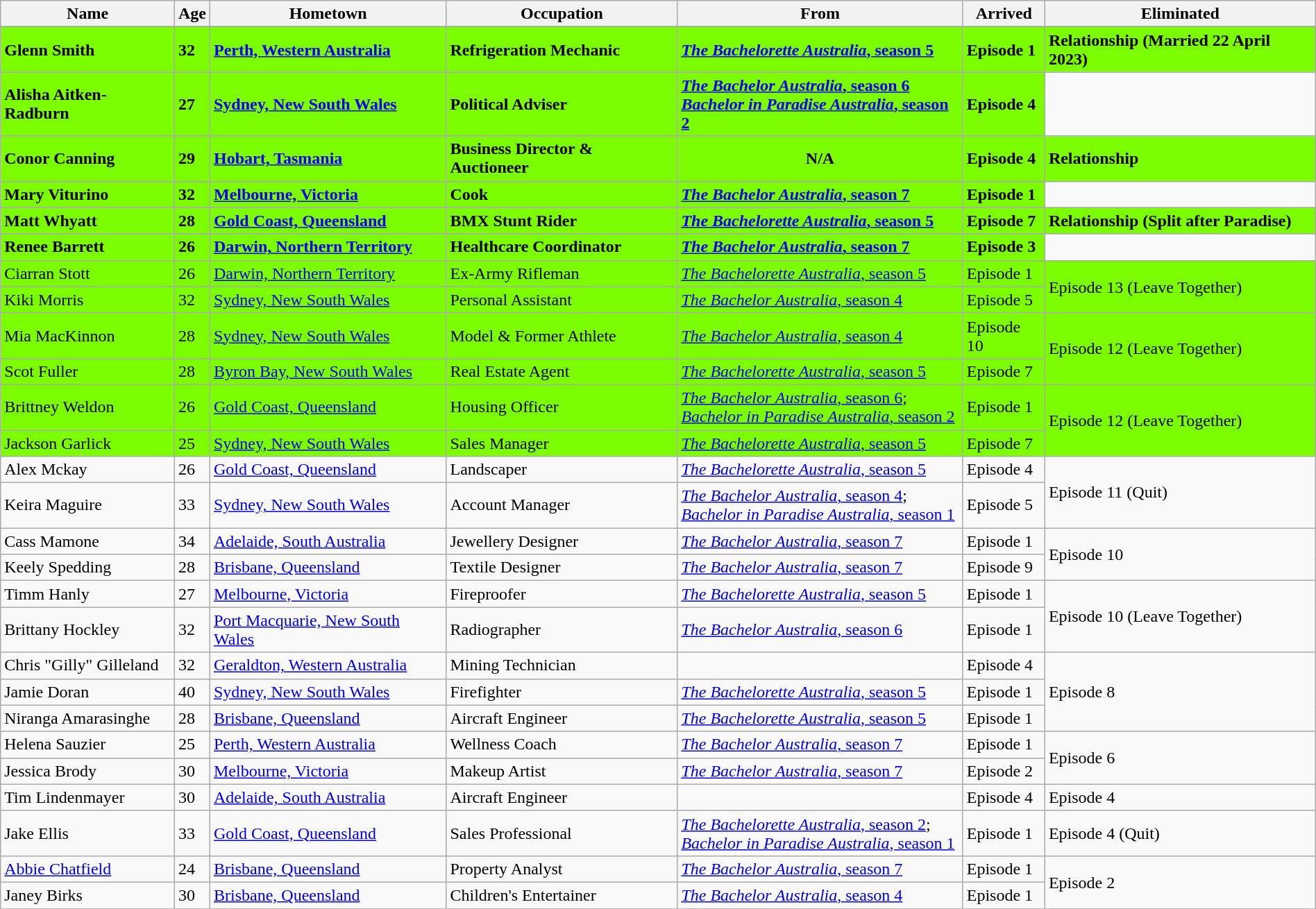<table class="wikitable sortable" style="margin:auto; text-align:left">
<tr>
<th>Name</th>
<th>Age</th>
<th>Hometown</th>
<th>Occupation</th>
<th>From</th>
<th>Arrived</th>
<th>Eliminated</th>
</tr>
<tr>
</tr>
<tr bgcolor="#7CFC00">
<td><strong>Glenn Smith</strong></td>
<td><strong>32</strong></td>
<td><strong><a href='#'>Perth, Western Australia</a></strong></td>
<td><strong>Refrigeration Mechanic</strong></td>
<td><strong><a href='#'><em>The Bachelorette Australia</em>, season 5</a></strong></td>
<td><strong>Episode 1</strong></td>
<td rowspan="2"><strong>Relationship (Married 22 April 2023)</strong></td>
</tr>
<tr>
</tr>
<tr bgcolor="#7CFC00">
<td><strong>Alisha Aitken-Radburn</strong></td>
<td><strong>27</strong></td>
<td><strong><a href='#'>Sydney, New South Wales</a></strong></td>
<td><strong>Political Adviser</strong></td>
<td><strong><a href='#'><em>The Bachelor Australia</em>, season 6</a><br><a href='#'><em>Bachelor in Paradise Australia</em>, season 2</a></strong></td>
<td><strong>Episode 4</strong></td>
</tr>
<tr>
</tr>
<tr bgcolor="#7CFC00">
<td><strong>Conor Canning</strong></td>
<td><strong>29</strong></td>
<td><strong><a href='#'>Hobart, Tasmania</a></strong></td>
<td><strong>Business Director & Auctioneer</strong></td>
<td style="text-align: center"><strong>N/A</strong></td>
<td><strong>Episode 4</strong></td>
<td rowspan="2"><strong>Relationship</strong></td>
</tr>
<tr>
</tr>
<tr bgcolor="#7CFC00">
<td><strong>Mary Viturino</strong></td>
<td><strong>32</strong></td>
<td><strong><a href='#'>Melbourne, Victoria</a></strong></td>
<td><strong>Cook</strong></td>
<td><strong><a href='#'><em>The Bachelor Australia</em>, season 7</a></strong></td>
<td><strong>Episode 1</strong></td>
</tr>
<tr>
</tr>
<tr bgcolor="#7CFC00">
<td><strong>Matt Whyatt</strong></td>
<td><strong>28</strong></td>
<td><strong><a href='#'>Gold Coast, Queensland</a></strong></td>
<td><strong>BMX Stunt Rider</strong></td>
<td><strong><a href='#'><em>The Bachelorette Australia</em>, season 5</a></strong></td>
<td><strong>Episode 7</strong></td>
<td rowspan="2"><strong>Relationship (Split after Paradise)</strong></td>
</tr>
<tr>
</tr>
<tr bgcolor="#7CFC00">
<td><strong>Renee Barrett</strong></td>
<td><strong>26</strong></td>
<td><strong><a href='#'>Darwin, Northern Territory</a></strong></td>
<td><strong>Healthcare Coordinator</strong></td>
<td><strong><a href='#'><em>The Bachelor Australia</em>, season 7</a></strong></td>
<td><strong>Episode 3</strong></td>
</tr>
<tr bgcolor="#7CFC00">
<td>Ciarran Stott</td>
<td>26</td>
<td><a href='#'>Darwin, Northern Territory</a></td>
<td>Ex-Army Rifleman</td>
<td><a href='#'><em>The Bachelorette Australia</em>, season 5</a></td>
<td>Episode 1</td>
<td rowspan="2">Episode 13 (Leave Together)</td>
</tr>
<tr bgcolor="#7CFC00">
<td>Kiki Morris</td>
<td>32</td>
<td><a href='#'>Sydney, New South Wales</a></td>
<td>Personal Assistant</td>
<td><a href='#'><em>The Bachelor Australia</em>, season 4</a></td>
<td>Episode 5</td>
</tr>
<tr bgcolor="#7CFC00">
<td>Mia MacKinnon</td>
<td>28</td>
<td><a href='#'>Sydney, New South Wales</a></td>
<td>Model & Former Athlete</td>
<td><a href='#'><em>The Bachelor Australia</em>, season 4</a></td>
<td>Episode 10</td>
<td rowspan="2">Episode 12 (Leave Together)</td>
</tr>
<tr bgcolor="#7CFC00">
<td>Scot Fuller</td>
<td>28</td>
<td><a href='#'>Byron Bay, New South Wales</a></td>
<td>Real Estate Agent</td>
<td><a href='#'><em>The Bachelorette Australia</em>, season 5</a></td>
<td>Episode 7</td>
</tr>
<tr bgcolor="#7CFC00">
<td>Brittney Weldon</td>
<td>26</td>
<td><a href='#'>Gold Coast, Queensland</a></td>
<td>Housing Officer</td>
<td><a href='#'><em>The Bachelor Australia</em>, season 6</a>;<br><a href='#'><em>Bachelor in Paradise Australia</em>, season 2</a></td>
<td>Episode 1</td>
<td rowspan="2">Episode 12 (Leave Together)</td>
</tr>
<tr bgcolor="#7CFC00">
<td>Jackson Garlick</td>
<td>25</td>
<td><a href='#'>Sydney, New South Wales</a></td>
<td>Sales Manager</td>
<td><a href='#'><em>The Bachelorette Australia</em>, season 5</a></td>
<td>Episode 7</td>
</tr>
<tr>
<td>Alex Mckay</td>
<td>26</td>
<td><a href='#'>Gold Coast, Queensland</a></td>
<td>Landscaper</td>
<td><a href='#'><em>The Bachelorette Australia</em>, season 5</a></td>
<td>Episode 4</td>
<td rowspan="2">Episode 11 (Quit)</td>
</tr>
<tr>
<td>Keira Maguire</td>
<td>33</td>
<td><a href='#'>Sydney, New South Wales</a></td>
<td>Account Manager</td>
<td><a href='#'><em>The Bachelor Australia</em>, season 4</a>;<br><a href='#'><em>Bachelor in Paradise Australia</em>, season 1</a></td>
<td>Episode 5</td>
</tr>
<tr>
<td>Cass Mamone</td>
<td>34</td>
<td><a href='#'>Adelaide, South Australia</a></td>
<td>Jewellery Designer</td>
<td><a href='#'><em>The Bachelor Australia</em>, season 7</a></td>
<td>Episode 1</td>
<td rowspan="2">Episode 10</td>
</tr>
<tr>
<td>Keely Spedding</td>
<td>28</td>
<td><a href='#'>Brisbane, Queensland</a></td>
<td>Textile Designer</td>
<td><a href='#'><em>The Bachelor Australia</em>, season 7</a></td>
<td>Episode 9</td>
</tr>
<tr>
<td>Timm Hanly</td>
<td>27</td>
<td><a href='#'>Melbourne, Victoria</a></td>
<td>Fireproofer</td>
<td><a href='#'><em>The Bachelorette Australia</em>, season 5</a></td>
<td>Episode 1</td>
<td rowspan="2">Episode 10 (Leave Together)</td>
</tr>
<tr>
<td>Brittany Hockley</td>
<td>32</td>
<td><a href='#'>Port Macquarie, New South Wales</a></td>
<td>Radiographer</td>
<td><a href='#'><em>The Bachelor Australia</em>, season 6</a></td>
<td>Episode 1</td>
</tr>
<tr>
<td>Chris "Gilly" Gilleland</td>
<td>32</td>
<td><a href='#'> Geraldton, Western Australia</a></td>
<td>Mining Technician</td>
<td></td>
<td>Episode 4</td>
<td rowspan="3">Episode 8</td>
</tr>
<tr>
<td>Jamie Doran</td>
<td>40</td>
<td><a href='#'>Sydney, New South Wales</a></td>
<td>Firefighter</td>
<td><a href='#'><em>The Bachelorette Australia</em>, season 5</a></td>
<td>Episode 1</td>
</tr>
<tr>
<td>Niranga Amarasinghe</td>
<td>28</td>
<td><a href='#'>Brisbane, Queensland</a></td>
<td>Aircraft Engineer</td>
<td><a href='#'><em>The Bachelorette Australia</em>, season 5</a></td>
<td>Episode 1</td>
</tr>
<tr>
<td>Helena Sauzier</td>
<td>25</td>
<td><a href='#'>Perth, Western Australia</a></td>
<td>Wellness Coach</td>
<td><a href='#'><em>The Bachelor Australia</em>, season 7</a></td>
<td>Episode 1</td>
<td rowspan="2">Episode 6</td>
</tr>
<tr>
<td>Jessica Brody</td>
<td>30</td>
<td><a href='#'>Melbourne, Victoria</a></td>
<td>Makeup Artist</td>
<td><a href='#'><em>The Bachelor Australia</em>, season 7</a></td>
<td>Episode 2</td>
</tr>
<tr>
<td>Tim Lindenmayer</td>
<td>30</td>
<td><a href='#'>Adelaide, South Australia</a></td>
<td>Aircraft Engineer</td>
<td></td>
<td>Episode 4</td>
<td>Episode 4</td>
</tr>
<tr>
<td>Jake Ellis</td>
<td>33</td>
<td><a href='#'>Gold Coast, Queensland</a></td>
<td>Sales Professional</td>
<td><a href='#'><em>The Bachelorette Australia</em>, season 2</a>;<br><a href='#'><em>Bachelor in Paradise Australia</em>, season 1</a></td>
<td>Episode 1</td>
<td>Episode 4 (Quit)</td>
</tr>
<tr>
<td><a href='#'>Abbie Chatfield</a></td>
<td>24</td>
<td><a href='#'>Brisbane, Queensland</a></td>
<td>Property Analyst</td>
<td><a href='#'><em>The Bachelor Australia</em>, season 7</a></td>
<td>Episode 1</td>
<td rowspan="2">Episode 2</td>
</tr>
<tr>
<td>Janey Birks</td>
<td>30</td>
<td><a href='#'>Brisbane, Queensland</a></td>
<td>Children's Entertainer</td>
<td><a href='#'><em>The Bachelor Australia</em>, season 4</a></td>
<td>Episode 1</td>
</tr>
<tr>
</tr>
</table>
